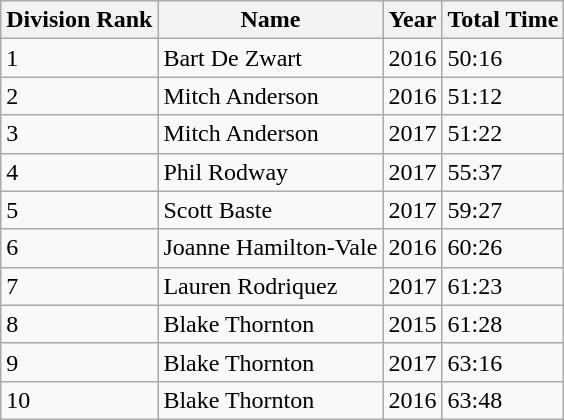<table class="wikitable sortable">
<tr>
<th>Division Rank</th>
<th>Name</th>
<th>Year</th>
<th>Total Time</th>
</tr>
<tr>
<td>1</td>
<td>Bart De Zwart</td>
<td>2016</td>
<td>50:16</td>
</tr>
<tr>
<td>2</td>
<td>Mitch Anderson</td>
<td>2016</td>
<td>51:12</td>
</tr>
<tr>
<td>3</td>
<td>Mitch Anderson</td>
<td>2017</td>
<td>51:22</td>
</tr>
<tr>
<td>4</td>
<td>Phil Rodway</td>
<td>2017</td>
<td>55:37</td>
</tr>
<tr>
<td>5</td>
<td>Scott Baste</td>
<td>2017</td>
<td>59:27</td>
</tr>
<tr>
<td>6</td>
<td>Joanne Hamilton-Vale</td>
<td>2016</td>
<td>60:26</td>
</tr>
<tr>
<td>7</td>
<td>Lauren Rodriquez</td>
<td>2017</td>
<td>61:23</td>
</tr>
<tr>
<td>8</td>
<td>Blake Thornton</td>
<td>2015</td>
<td>61:28</td>
</tr>
<tr>
<td>9</td>
<td>Blake Thornton</td>
<td>2017</td>
<td>63:16</td>
</tr>
<tr>
<td>10</td>
<td>Blake Thornton</td>
<td>2016</td>
<td>63:48</td>
</tr>
</table>
